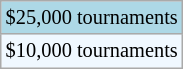<table class=wikitable style=font-size:85%>
<tr style="background:lightblue;">
<td>$25,000 tournaments</td>
</tr>
<tr style="background:#f0f8ff;">
<td>$10,000 tournaments</td>
</tr>
</table>
